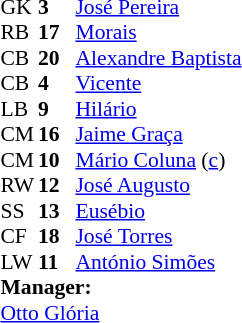<table style="font-size:90%; margin:0.2em auto;" cellspacing="0" cellpadding="0">
<tr>
<th width="25"></th>
<th width="25"></th>
</tr>
<tr>
<td>GK</td>
<td><strong>3</strong></td>
<td><a href='#'>José Pereira</a></td>
</tr>
<tr>
<td>RB</td>
<td><strong>17</strong></td>
<td><a href='#'>Morais</a></td>
</tr>
<tr>
<td>CB</td>
<td><strong>20</strong></td>
<td><a href='#'>Alexandre Baptista</a></td>
</tr>
<tr>
<td>CB</td>
<td><strong>4</strong></td>
<td><a href='#'>Vicente</a></td>
</tr>
<tr>
<td>LB</td>
<td><strong>9</strong></td>
<td><a href='#'>Hilário</a></td>
</tr>
<tr>
<td>CM</td>
<td><strong>16</strong></td>
<td><a href='#'>Jaime Graça</a></td>
</tr>
<tr>
<td>CM</td>
<td><strong>10</strong></td>
<td><a href='#'>Mário Coluna</a> (<a href='#'>c</a>)</td>
<td></td>
</tr>
<tr>
<td>RW</td>
<td><strong>12</strong></td>
<td><a href='#'>José Augusto</a></td>
</tr>
<tr>
<td>SS</td>
<td><strong>13</strong></td>
<td><a href='#'>Eusébio</a></td>
</tr>
<tr>
<td>CF</td>
<td><strong>18</strong></td>
<td><a href='#'>José Torres</a></td>
</tr>
<tr>
<td>LW</td>
<td><strong>11</strong></td>
<td><a href='#'>António Simões</a></td>
</tr>
<tr>
<td colspan=3><strong>Manager:</strong></td>
</tr>
<tr>
<td colspan=3> <a href='#'>Otto Glória</a></td>
</tr>
</table>
